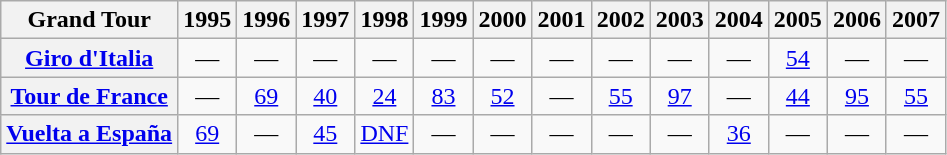<table class="wikitable plainrowheaders">
<tr>
<th>Grand Tour</th>
<th scope="col">1995</th>
<th scope="col">1996</th>
<th scope="col">1997</th>
<th scope="col">1998</th>
<th scope="col">1999</th>
<th scope="col">2000</th>
<th scope="col">2001</th>
<th scope="col">2002</th>
<th scope="col">2003</th>
<th scope="col">2004</th>
<th scope="col">2005</th>
<th scope="col">2006</th>
<th scope="col">2007</th>
</tr>
<tr style="text-align:center;">
<th scope="row"> <a href='#'>Giro d'Italia</a></th>
<td>—</td>
<td>—</td>
<td>—</td>
<td>—</td>
<td>—</td>
<td>—</td>
<td>—</td>
<td>—</td>
<td>—</td>
<td>—</td>
<td style="text-align:center;"><a href='#'>54</a></td>
<td>—</td>
<td>—</td>
</tr>
<tr style="text-align:center;">
<th scope="row"> <a href='#'>Tour de France</a></th>
<td>—</td>
<td style="text-align:center;"><a href='#'>69</a></td>
<td style="text-align:center;"><a href='#'>40</a></td>
<td style="text-align:center;"><a href='#'>24</a></td>
<td style="text-align:center;"><a href='#'>83</a></td>
<td style="text-align:center;"><a href='#'>52</a></td>
<td>—</td>
<td style="text-align:center;"><a href='#'>55</a></td>
<td style="text-align:center;"><a href='#'>97</a></td>
<td>—</td>
<td style="text-align:center;"><a href='#'>44</a></td>
<td style="text-align:center;"><a href='#'>95</a></td>
<td style="text-align:center;"><a href='#'>55</a></td>
</tr>
<tr style="text-align:center;">
<th scope="row"> <a href='#'>Vuelta a España</a></th>
<td style="text-align:center;"><a href='#'>69</a></td>
<td>—</td>
<td style="text-align:center;"><a href='#'>45</a></td>
<td style="text-align:center;"><a href='#'>DNF</a></td>
<td>—</td>
<td>—</td>
<td>—</td>
<td>—</td>
<td>—</td>
<td style="text-align:center;"><a href='#'>36</a></td>
<td>—</td>
<td>—</td>
<td>—</td>
</tr>
</table>
